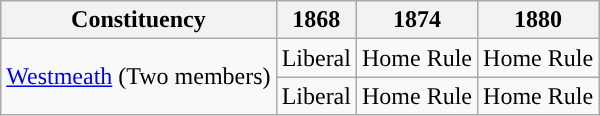<table class="wikitable">
<tr>
<th>Constituency</th>
<th>1868</th>
<th>1874</th>
<th>1880</th>
</tr>
<tr>
<td rowspan="2"><a href='#'>Westmeath</a> (Two members)</td>
<td>Liberal</td>
<td>Home Rule</td>
<td>Home Rule</td>
</tr>
<tr>
<td>Liberal</td>
<td>Home Rule</td>
<td>Home Rule</td>
</tr>
</table>
